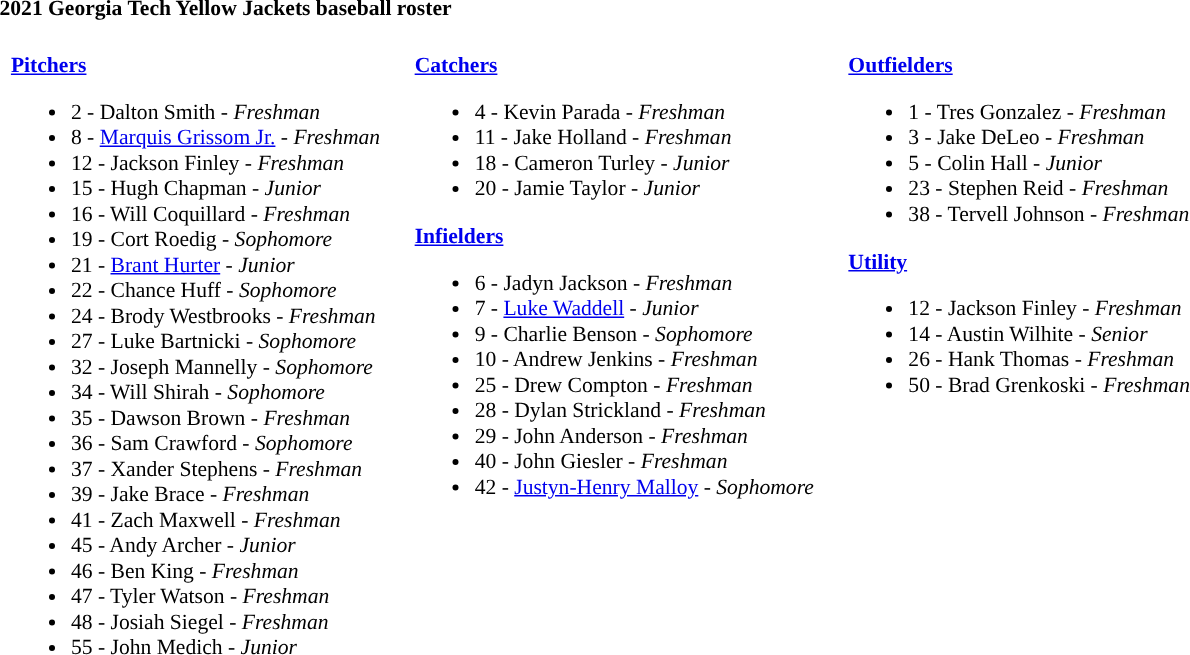<table class="toccolours" style="text-align: left; font-size:90%;">
<tr>
<th colspan="9">2021 Georgia Tech Yellow Jackets baseball roster</th>
</tr>
<tr>
<td width="03"> </td>
<td valign="top"><br><strong><a href='#'>Pitchers</a></strong><ul><li>2 - Dalton Smith - <em>Freshman</em></li><li>8 - <a href='#'>Marquis Grissom Jr.</a> - <em>Freshman</em></li><li>12 - Jackson Finley - <em>Freshman</em></li><li>15 - Hugh Chapman - <em>Junior</em></li><li>16 - Will Coquillard - <em>Freshman</em></li><li>19 - Cort Roedig - <em>Sophomore</em></li><li>21 - <a href='#'>Brant Hurter</a> - <em>Junior</em></li><li>22 - Chance Huff - <em>Sophomore</em></li><li>24 - Brody Westbrooks - <em>Freshman</em></li><li>27 - Luke Bartnicki - <em>Sophomore</em></li><li>32 - Joseph Mannelly - <em> Sophomore</em></li><li>34 - Will Shirah - <em> Sophomore</em></li><li>35 - Dawson Brown - <em>Freshman</em></li><li>36 - Sam Crawford - <em> Sophomore</em></li><li>37 - Xander Stephens - <em>Freshman</em></li><li>39 - Jake Brace - <em>Freshman</em></li><li>41 - Zach Maxwell - <em>Freshman</em></li><li>45 - Andy Archer - <em> Junior</em></li><li>46 - Ben King - <em>Freshman</em></li><li>47 - Tyler Watson - <em>Freshman</em></li><li>48 - Josiah Siegel - <em>Freshman</em></li><li>55 - John Medich - <em> Junior</em></li></ul></td>
<td width="15"> </td>
<td valign="top"><br><strong><a href='#'>Catchers</a></strong><ul><li>4 - Kevin Parada - <em>Freshman</em></li><li>11 - Jake Holland - <em>Freshman</em></li><li>18 - Cameron Turley - <em>Junior</em></li><li>20 - Jamie Taylor - <em>Junior</em></li></ul><strong><a href='#'>Infielders</a></strong><ul><li>6 - Jadyn Jackson - <em>Freshman</em></li><li>7 - <a href='#'>Luke Waddell</a> - <em>Junior</em></li><li>9 - Charlie Benson - <em>Sophomore</em></li><li>10 - Andrew Jenkins - <em>Freshman</em></li><li>25 - Drew Compton - <em>Freshman</em></li><li>28 - Dylan Strickland - <em>Freshman</em></li><li>29 - John Anderson - <em>Freshman</em></li><li>40 - John Giesler - <em>Freshman</em></li><li>42 - <a href='#'>Justyn-Henry Malloy</a> - <em>Sophomore</em></li></ul></td>
<td width="15"> </td>
<td valign="top"><br><strong><a href='#'>Outfielders</a></strong><ul><li>1 - Tres Gonzalez - <em>Freshman</em></li><li>3 - Jake DeLeo - <em>Freshman</em></li><li>5 - Colin Hall - <em>Junior</em></li><li>23 - Stephen Reid - <em>Freshman</em></li><li>38 - Tervell Johnson - <em>Freshman</em></li></ul><strong><a href='#'>Utility</a></strong><ul><li>12	- Jackson Finley - <em>Freshman</em></li><li>14 - Austin Wilhite - <em>Senior</em></li><li>26 - Hank Thomas - <em>Freshman</em></li><li>50 - Brad Grenkoski - <em>Freshman</em></li></ul></td>
<td width="25"> </td>
</tr>
</table>
